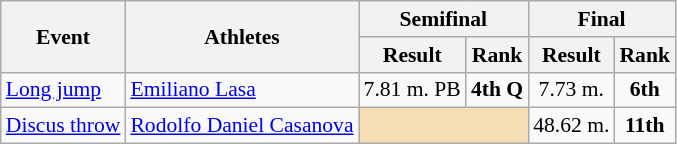<table class="wikitable" border="1" style="font-size:90%">
<tr>
<th rowspan=2>Event</th>
<th rowspan=2>Athletes</th>
<th colspan=2>Semifinal</th>
<th colspan=2>Final</th>
</tr>
<tr>
<th>Result</th>
<th>Rank</th>
<th>Result</th>
<th>Rank</th>
</tr>
<tr>
<td><a href='#'>Long jump</a></td>
<td><a href='#'>Emiliano Lasa</a></td>
<td align=center>7.81 m. PB</td>
<td align=center><strong>4th Q</strong></td>
<td align=center>7.73 m.</td>
<td align=center><strong>6th</strong></td>
</tr>
<tr>
<td><a href='#'>Discus throw</a></td>
<td><a href='#'>Rodolfo Daniel Casanova</a></td>
<td colspan=2 bgcolor=wheat></td>
<td align=center>48.62 m.</td>
<td align=center><strong>11th</strong></td>
</tr>
</table>
